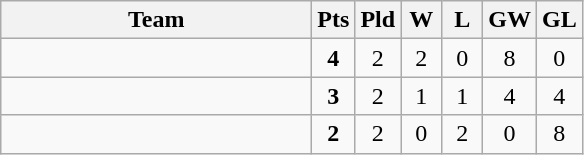<table class="wikitable" style="text-align:center">
<tr>
<th width=200>Team</th>
<th width=20>Pts</th>
<th width=20>Pld</th>
<th width=20>W</th>
<th width=20>L</th>
<th width=20>GW</th>
<th width=20>GL</th>
</tr>
<tr>
<td style="text-align:left;"></td>
<td><strong>4</strong></td>
<td>2</td>
<td>2</td>
<td>0</td>
<td>8</td>
<td>0</td>
</tr>
<tr>
<td style="text-align:left;"></td>
<td><strong>3</strong></td>
<td>2</td>
<td>1</td>
<td>1</td>
<td>4</td>
<td>4</td>
</tr>
<tr>
<td style="text-align:left;"></td>
<td><strong>2</strong></td>
<td>2</td>
<td>0</td>
<td>2</td>
<td>0</td>
<td>8</td>
</tr>
</table>
